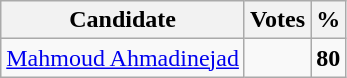<table class="wikitable" style="text-align:center;">
<tr>
<th>Candidate</th>
<th>Votes</th>
<th>%</th>
</tr>
<tr>
<td><a href='#'>Mahmoud Ahmadinejad</a></td>
<td></td>
<td><strong>80</strong></td>
</tr>
</table>
